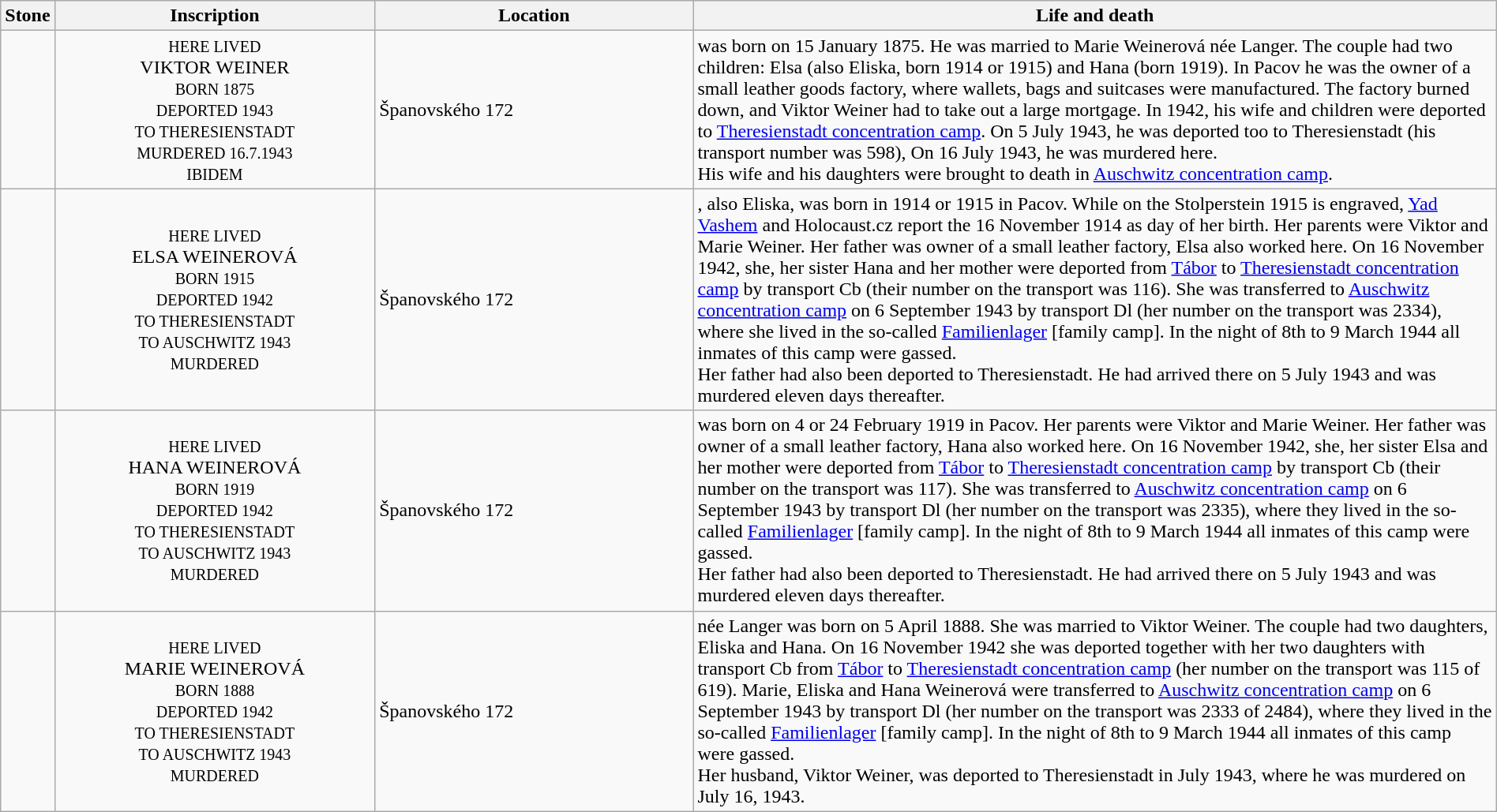<table class="wikitable sortable toptextcells" style="width:100%">
<tr>
<th class="hintergrundfarbe6 unsortable" width="120px">Stone</th>
<th class="hintergrundfarbe6 unsortable" style ="width:22%;">Inscription</th>
<th class="hintergrundfarbe6" data-sort-type="text" style ="width:22%;">Location</th>
<th class="hintergrundfarbe6" style="width:100%;">Life and death</th>
</tr>
<tr>
<td></td>
<td style="text-align:center"><div><small>HERE LIVED</small><br>VIKTOR WEINER<br><small>BORN 1875<br>DEPORTED 1943<br>TO THERESIENSTADT<br>MURDERED 16.7.1943<br>IBIDEM</small></div></td>
<td>Španovského 172<br></td>
<td><strong></strong> was born on 15 January 1875. He was married to Marie Weinerová née Langer. The couple had two children: Elsa (also Eliska, born 1914 or 1915) and Hana (born 1919). In Pacov he was the owner of a small leather goods factory, where wallets, bags and suitcases were manufactured. The factory burned down, and Viktor Weiner had to take out a large mortgage. In 1942, his wife and children were deported to <a href='#'>Theresienstadt concentration camp</a>. On 5 July 1943, he was deported too to Theresienstadt (his transport number was 598),  On 16 July 1943, he was murdered here.<br>His wife and his daughters were brought to death in <a href='#'>Auschwitz concentration camp</a>.</td>
</tr>
<tr>
<td></td>
<td style="text-align:center"><div><small>HERE LIVED</small><br>ELSA WEINEROVÁ<br><small>BORN 1915<br>DEPORTED 1942<br>TO THERESIENSTADT<br>TO AUSCHWITZ 1943<br>MURDERED</small></div></td>
<td>Španovského 172<br></td>
<td><strong></strong>, also Eliska, was born in 1914 or 1915 in Pacov. While on the Stolperstein 1915 is engraved,  <a href='#'>Yad Vashem</a> and Holocaust.cz report the 16 November 1914 as day of her birth. Her parents were Viktor and Marie Weiner. Her father was owner of a small leather factory, Elsa also worked here. On 16 November 1942, she, her sister Hana and her mother were deported from <a href='#'>Tábor</a> to <a href='#'>Theresienstadt concentration camp</a> by transport Cb (their number on the transport was 116). She was transferred to <a href='#'>Auschwitz concentration camp</a> on 6 September 1943 by transport Dl (her number on the transport was 2334), where she lived in the so-called <a href='#'>Familienlager</a> [family camp]. In the night of 8th to 9 March 1944 all inmates of this camp were gassed.<br>Her father had also been deported to Theresienstadt. He had arrived there on 5 July 1943 and was murdered eleven days thereafter.</td>
</tr>
<tr>
<td></td>
<td style="text-align:center"><div><small>HERE LIVED</small><br>HANA WEINEROVÁ<br><small>BORN 1919<br>DEPORTED 1942<br>TO THERESIENSTADT<br>TO AUSCHWITZ 1943<br>MURDERED</small></div></td>
<td>Španovského 172<br></td>
<td><strong></strong> was born on 4 or 24 February 1919 in Pacov. Her parents were Viktor and Marie Weiner. Her father was owner of a small leather factory, Hana also worked here. On 16 November 1942, she, her sister Elsa and her mother were deported from <a href='#'>Tábor</a> to <a href='#'>Theresienstadt concentration camp</a> by transport Cb (their number on the transport was 117). She was transferred to <a href='#'>Auschwitz concentration camp</a> on 6 September 1943 by transport Dl (her number on the transport was 2335), where they lived in the so-called <a href='#'>Familienlager</a> [family camp]. In the night of 8th to 9 March 1944 all inmates of this camp were gassed.<br>Her father had also been deported to Theresienstadt. He had arrived there on 5 July 1943 and was murdered eleven days thereafter.</td>
</tr>
<tr>
<td></td>
<td style="text-align:center"><div><small>HERE LIVED</small><br>MARIE WEINEROVÁ<br><small>BORN 1888<br>DEPORTED 1942<br>TO THERESIENSTADT<br>TO AUSCHWITZ 1943<br>MURDERED</small></div></td>
<td>Španovského 172<br></td>
<td><strong></strong> née Langer was born on 5 April 1888. She was married to Viktor Weiner. The couple had two daughters, Eliska and Hana. On 16 November 1942 she was deported together with her two daughters with transport Cb from <a href='#'>Tábor</a> to <a href='#'>Theresienstadt concentration camp</a> (her number on the transport was 115 of 619). Marie, Eliska and Hana Weinerová were transferred to <a href='#'>Auschwitz concentration camp</a> on 6 September 1943 by transport Dl (her number on the transport was 2333 of 2484), where they lived in the so-called <a href='#'>Familienlager</a> [family camp]. In the night of 8th to 9 March 1944 all inmates of this camp were gassed.<br>Her husband, Viktor Weiner, was deported to Theresienstadt in July 1943, where he was murdered on July 16, 1943.</td>
</tr>
</table>
